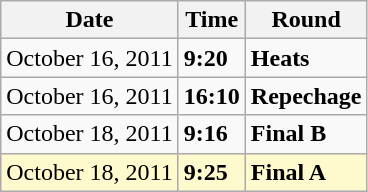<table class="wikitable">
<tr>
<th>Date</th>
<th>Time</th>
<th>Round</th>
</tr>
<tr>
<td>October 16, 2011</td>
<td><strong>9:20</strong></td>
<td><strong>Heats</strong></td>
</tr>
<tr>
<td>October 16, 2011</td>
<td><strong>16:10</strong></td>
<td><strong>Repechage</strong></td>
</tr>
<tr>
<td>October 18, 2011</td>
<td><strong>9:16</strong></td>
<td><strong>Final B</strong></td>
</tr>
<tr style=background:lemonchiffon>
<td>October 18, 2011</td>
<td><strong>9:25</strong></td>
<td><strong>Final A</strong></td>
</tr>
</table>
